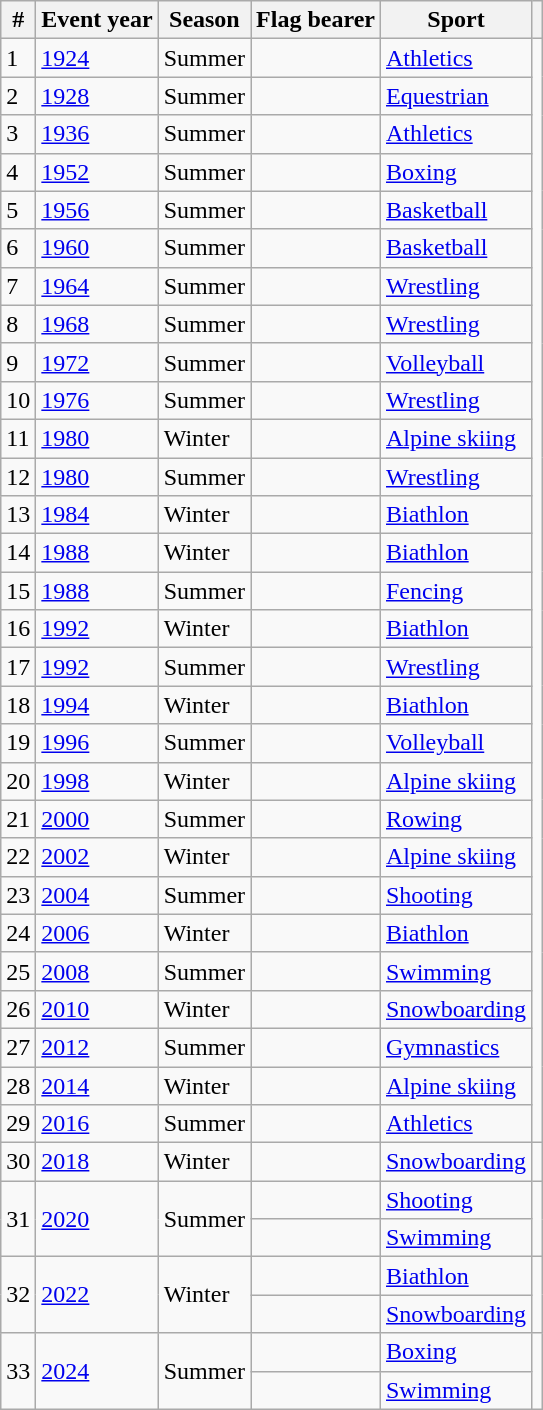<table class="wikitable sortable">
<tr>
<th>#</th>
<th>Event year</th>
<th>Season</th>
<th>Flag bearer</th>
<th>Sport</th>
<th></th>
</tr>
<tr>
<td>1</td>
<td><a href='#'>1924</a></td>
<td>Summer</td>
<td></td>
<td><a href='#'>Athletics</a></td>
<td rowspan=29></td>
</tr>
<tr>
<td>2</td>
<td><a href='#'>1928</a></td>
<td>Summer</td>
<td></td>
<td><a href='#'>Equestrian</a></td>
</tr>
<tr>
<td>3</td>
<td><a href='#'>1936</a></td>
<td>Summer</td>
<td></td>
<td><a href='#'>Athletics</a></td>
</tr>
<tr>
<td>4</td>
<td><a href='#'>1952</a></td>
<td>Summer</td>
<td></td>
<td><a href='#'>Boxing</a></td>
</tr>
<tr>
<td>5</td>
<td><a href='#'>1956</a></td>
<td>Summer</td>
<td></td>
<td><a href='#'>Basketball</a></td>
</tr>
<tr>
<td>6</td>
<td><a href='#'>1960</a></td>
<td>Summer</td>
<td></td>
<td><a href='#'>Basketball</a></td>
</tr>
<tr>
<td>7</td>
<td><a href='#'>1964</a></td>
<td>Summer</td>
<td></td>
<td><a href='#'>Wrestling</a></td>
</tr>
<tr>
<td>8</td>
<td><a href='#'>1968</a></td>
<td>Summer</td>
<td></td>
<td><a href='#'>Wrestling</a></td>
</tr>
<tr>
<td>9</td>
<td><a href='#'>1972</a></td>
<td>Summer</td>
<td></td>
<td><a href='#'>Volleyball</a></td>
</tr>
<tr>
<td>10</td>
<td><a href='#'>1976</a></td>
<td>Summer</td>
<td></td>
<td><a href='#'>Wrestling</a></td>
</tr>
<tr>
<td>11</td>
<td><a href='#'>1980</a></td>
<td>Winter</td>
<td></td>
<td><a href='#'>Alpine skiing</a></td>
</tr>
<tr>
<td>12</td>
<td><a href='#'>1980</a></td>
<td>Summer</td>
<td></td>
<td><a href='#'>Wrestling</a></td>
</tr>
<tr>
<td>13</td>
<td><a href='#'>1984</a></td>
<td>Winter</td>
<td></td>
<td><a href='#'>Biathlon</a></td>
</tr>
<tr>
<td>14</td>
<td><a href='#'>1988</a></td>
<td>Winter</td>
<td></td>
<td><a href='#'>Biathlon</a></td>
</tr>
<tr>
<td>15</td>
<td><a href='#'>1988</a></td>
<td>Summer</td>
<td></td>
<td><a href='#'>Fencing</a></td>
</tr>
<tr>
<td>16</td>
<td><a href='#'>1992</a></td>
<td>Winter</td>
<td></td>
<td><a href='#'>Biathlon</a></td>
</tr>
<tr>
<td>17</td>
<td><a href='#'>1992</a></td>
<td>Summer</td>
<td></td>
<td><a href='#'>Wrestling</a></td>
</tr>
<tr>
<td>18</td>
<td><a href='#'>1994</a></td>
<td>Winter</td>
<td></td>
<td><a href='#'>Biathlon</a></td>
</tr>
<tr>
<td>19</td>
<td><a href='#'>1996</a></td>
<td>Summer</td>
<td></td>
<td><a href='#'>Volleyball</a></td>
</tr>
<tr>
<td>20</td>
<td><a href='#'>1998</a></td>
<td>Winter</td>
<td></td>
<td><a href='#'>Alpine skiing</a></td>
</tr>
<tr>
<td>21</td>
<td><a href='#'>2000</a></td>
<td>Summer</td>
<td></td>
<td><a href='#'>Rowing</a></td>
</tr>
<tr>
<td>22</td>
<td><a href='#'>2002</a></td>
<td>Winter</td>
<td></td>
<td><a href='#'>Alpine skiing</a></td>
</tr>
<tr>
<td>23</td>
<td><a href='#'>2004</a></td>
<td>Summer</td>
<td></td>
<td><a href='#'>Shooting</a></td>
</tr>
<tr>
<td>24</td>
<td><a href='#'>2006</a></td>
<td>Winter</td>
<td></td>
<td><a href='#'>Biathlon</a></td>
</tr>
<tr>
<td>25</td>
<td><a href='#'>2008</a></td>
<td>Summer</td>
<td></td>
<td><a href='#'>Swimming</a></td>
</tr>
<tr>
<td>26</td>
<td><a href='#'>2010</a></td>
<td>Winter</td>
<td></td>
<td><a href='#'>Snowboarding</a></td>
</tr>
<tr>
<td>27</td>
<td><a href='#'>2012</a></td>
<td>Summer</td>
<td></td>
<td><a href='#'>Gymnastics</a></td>
</tr>
<tr>
<td>28</td>
<td><a href='#'>2014</a></td>
<td>Winter</td>
<td></td>
<td><a href='#'>Alpine skiing</a></td>
</tr>
<tr>
<td>29</td>
<td><a href='#'>2016</a></td>
<td>Summer</td>
<td></td>
<td><a href='#'>Athletics</a></td>
</tr>
<tr>
<td>30</td>
<td><a href='#'>2018</a></td>
<td>Winter</td>
<td></td>
<td><a href='#'>Snowboarding</a></td>
<td></td>
</tr>
<tr>
<td rowspan=2>31</td>
<td rowspan=2><a href='#'>2020</a></td>
<td rowspan=2>Summer</td>
<td></td>
<td><a href='#'>Shooting</a></td>
<td rowspan=2></td>
</tr>
<tr>
<td></td>
<td><a href='#'>Swimming</a></td>
</tr>
<tr>
<td rowspan=2>32</td>
<td rowspan=2><a href='#'>2022</a></td>
<td rowspan=2>Winter</td>
<td></td>
<td><a href='#'>Biathlon</a></td>
<td rowspan=2></td>
</tr>
<tr>
<td></td>
<td><a href='#'>Snowboarding</a></td>
</tr>
<tr>
<td rowspan=2>33</td>
<td rowspan=2><a href='#'>2024</a></td>
<td rowspan=2>Summer</td>
<td></td>
<td><a href='#'>Boxing</a></td>
<td rowspan=2></td>
</tr>
<tr>
<td></td>
<td><a href='#'>Swimming</a></td>
</tr>
</table>
